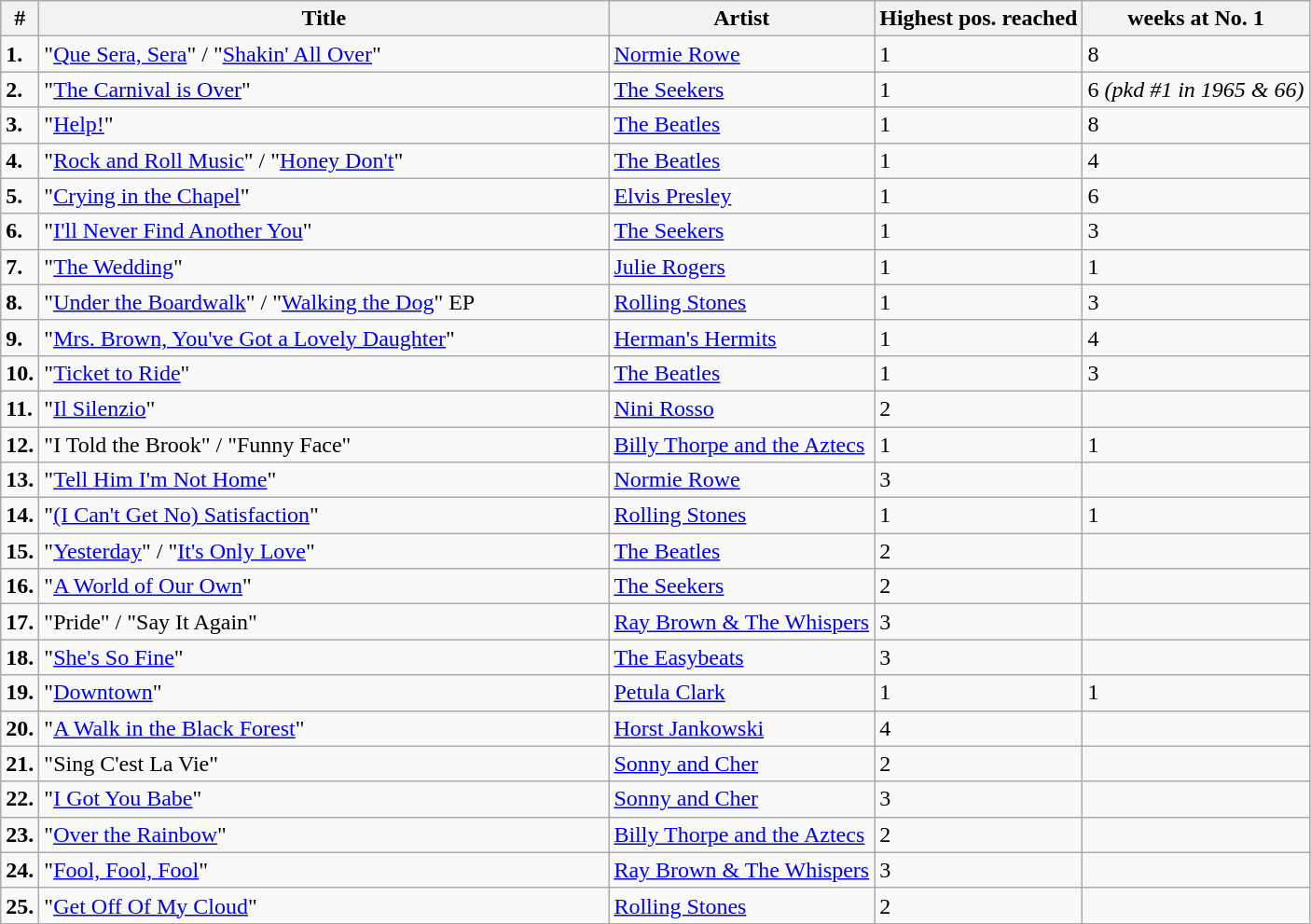<table class="wikitable sortable">
<tr>
<th>#</th>
<th width="400">Title</th>
<th>Artist</th>
<th>Highest pos. reached</th>
<th>weeks at No. 1</th>
</tr>
<tr>
<td><strong>1.</strong></td>
<td>"<a href='#'>Que Sera, Sera</a>" / "<a href='#'>Shakin' All Over</a>"</td>
<td><a href='#'>Normie Rowe</a></td>
<td>1</td>
<td>8</td>
</tr>
<tr>
<td><strong>2.</strong></td>
<td>"<a href='#'>The Carnival is Over</a>"</td>
<td><a href='#'>The Seekers</a></td>
<td>1</td>
<td>6 <em>(pkd #1 in 1965 & 66)</em></td>
</tr>
<tr>
<td><strong>3.</strong></td>
<td>"<a href='#'>Help!</a>"</td>
<td><a href='#'>The Beatles</a></td>
<td>1</td>
<td>8</td>
</tr>
<tr>
<td><strong>4.</strong></td>
<td>"<a href='#'>Rock and Roll Music</a>" / "<a href='#'>Honey Don't</a>"</td>
<td><a href='#'>The Beatles</a></td>
<td>1</td>
<td>4</td>
</tr>
<tr>
<td><strong>5.</strong></td>
<td>"<a href='#'>Crying in the Chapel</a>"</td>
<td><a href='#'>Elvis Presley</a></td>
<td>1</td>
<td>6</td>
</tr>
<tr>
<td><strong>6.</strong></td>
<td>"<a href='#'>I'll Never Find Another You</a>"</td>
<td><a href='#'>The Seekers</a></td>
<td>1</td>
<td>3</td>
</tr>
<tr>
<td><strong>7.</strong></td>
<td>"<a href='#'>The Wedding</a>"</td>
<td><a href='#'>Julie Rogers</a></td>
<td>1</td>
<td>1</td>
</tr>
<tr>
<td><strong>8.</strong></td>
<td>"<a href='#'>Under the Boardwalk</a>" / "<a href='#'>Walking the Dog</a>" EP</td>
<td><a href='#'>Rolling Stones</a></td>
<td>1</td>
<td>3</td>
</tr>
<tr>
<td><strong>9.</strong></td>
<td>"<a href='#'>Mrs. Brown, You've Got a Lovely Daughter</a>"</td>
<td><a href='#'>Herman's Hermits</a></td>
<td>1</td>
<td>4</td>
</tr>
<tr>
<td><strong>10.</strong></td>
<td>"<a href='#'>Ticket to Ride</a>"</td>
<td><a href='#'>The Beatles</a></td>
<td>1</td>
<td>3</td>
</tr>
<tr>
<td><strong>11.</strong></td>
<td>"<a href='#'>Il Silenzio</a>"</td>
<td><a href='#'>Nini Rosso</a></td>
<td>2</td>
<td></td>
</tr>
<tr>
<td><strong>12.</strong></td>
<td>"I Told the Brook" / "Funny Face"</td>
<td><a href='#'>Billy Thorpe and the Aztecs</a></td>
<td>1</td>
<td>1</td>
</tr>
<tr>
<td><strong>13.</strong></td>
<td>"<a href='#'>Tell Him I'm Not Home</a>"</td>
<td><a href='#'>Normie Rowe</a></td>
<td>3</td>
<td></td>
</tr>
<tr>
<td><strong>14.</strong></td>
<td>"<a href='#'>(I Can't Get No) Satisfaction</a>"</td>
<td><a href='#'>Rolling Stones</a></td>
<td>1</td>
<td>1</td>
</tr>
<tr>
<td><strong>15.</strong></td>
<td>"<a href='#'>Yesterday</a>" / "<a href='#'>It's Only Love</a>"</td>
<td><a href='#'>The Beatles</a></td>
<td>2</td>
<td></td>
</tr>
<tr>
<td><strong>16.</strong></td>
<td>"<a href='#'>A World of Our Own</a>"</td>
<td><a href='#'>The Seekers</a></td>
<td>2</td>
<td></td>
</tr>
<tr>
<td><strong>17.</strong></td>
<td>"Pride" / "Say It Again"</td>
<td><a href='#'>Ray Brown & The Whispers</a></td>
<td>3</td>
<td></td>
</tr>
<tr>
<td><strong>18.</strong></td>
<td>"<a href='#'>She's So Fine</a>"</td>
<td><a href='#'>The Easybeats</a></td>
<td>3</td>
<td></td>
</tr>
<tr>
<td><strong>19.</strong></td>
<td>"<a href='#'>Downtown</a>"</td>
<td><a href='#'>Petula Clark</a></td>
<td>1</td>
<td>1</td>
</tr>
<tr>
<td><strong>20.</strong></td>
<td>"<a href='#'>A Walk in the Black Forest</a>"</td>
<td><a href='#'>Horst Jankowski</a></td>
<td>4</td>
<td></td>
</tr>
<tr>
<td><strong>21.</strong></td>
<td>"Sing C'est La Vie"</td>
<td><a href='#'>Sonny and Cher</a></td>
<td>2</td>
<td></td>
</tr>
<tr>
<td><strong>22.</strong></td>
<td>"<a href='#'>I Got You Babe</a>"</td>
<td><a href='#'>Sonny and Cher</a></td>
<td>3</td>
<td></td>
</tr>
<tr>
<td><strong>23.</strong></td>
<td>"<a href='#'>Over the Rainbow</a>"</td>
<td><a href='#'>Billy Thorpe and the Aztecs</a></td>
<td>2</td>
<td></td>
</tr>
<tr>
<td><strong>24.</strong></td>
<td>"<a href='#'>Fool, Fool, Fool</a>"</td>
<td><a href='#'>Ray Brown & The Whispers</a></td>
<td>3</td>
<td></td>
</tr>
<tr>
<td><strong>25.</strong></td>
<td>"<a href='#'>Get Off Of My Cloud</a>"</td>
<td><a href='#'>Rolling Stones</a></td>
<td>2</td>
<td></td>
</tr>
</table>
